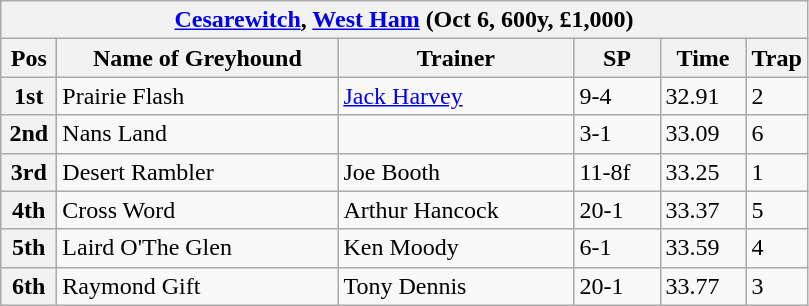<table class="wikitable">
<tr>
<th colspan="6"><a href='#'>Cesarewitch</a>, <a href='#'>West Ham</a> (Oct 6, 600y, £1,000)</th>
</tr>
<tr>
<th width=30>Pos</th>
<th width=180>Name of Greyhound</th>
<th width=150>Trainer</th>
<th width=50>SP</th>
<th width=50>Time</th>
<th width=30>Trap</th>
</tr>
<tr>
<th>1st</th>
<td>Prairie Flash</td>
<td><a href='#'>Jack Harvey</a></td>
<td>9-4</td>
<td>32.91</td>
<td>2</td>
</tr>
<tr>
<th>2nd</th>
<td>Nans Land</td>
<td></td>
<td>3-1</td>
<td>33.09</td>
<td>6</td>
</tr>
<tr>
<th>3rd</th>
<td>Desert Rambler</td>
<td>Joe Booth</td>
<td>11-8f</td>
<td>33.25</td>
<td>1</td>
</tr>
<tr>
<th>4th</th>
<td>Cross Word</td>
<td>Arthur Hancock</td>
<td>20-1</td>
<td>33.37</td>
<td>5</td>
</tr>
<tr>
<th>5th</th>
<td>Laird O'The Glen</td>
<td>Ken Moody</td>
<td>6-1</td>
<td>33.59</td>
<td>4</td>
</tr>
<tr>
<th>6th</th>
<td>Raymond Gift</td>
<td>Tony Dennis</td>
<td>20-1</td>
<td>33.77</td>
<td>3</td>
</tr>
</table>
